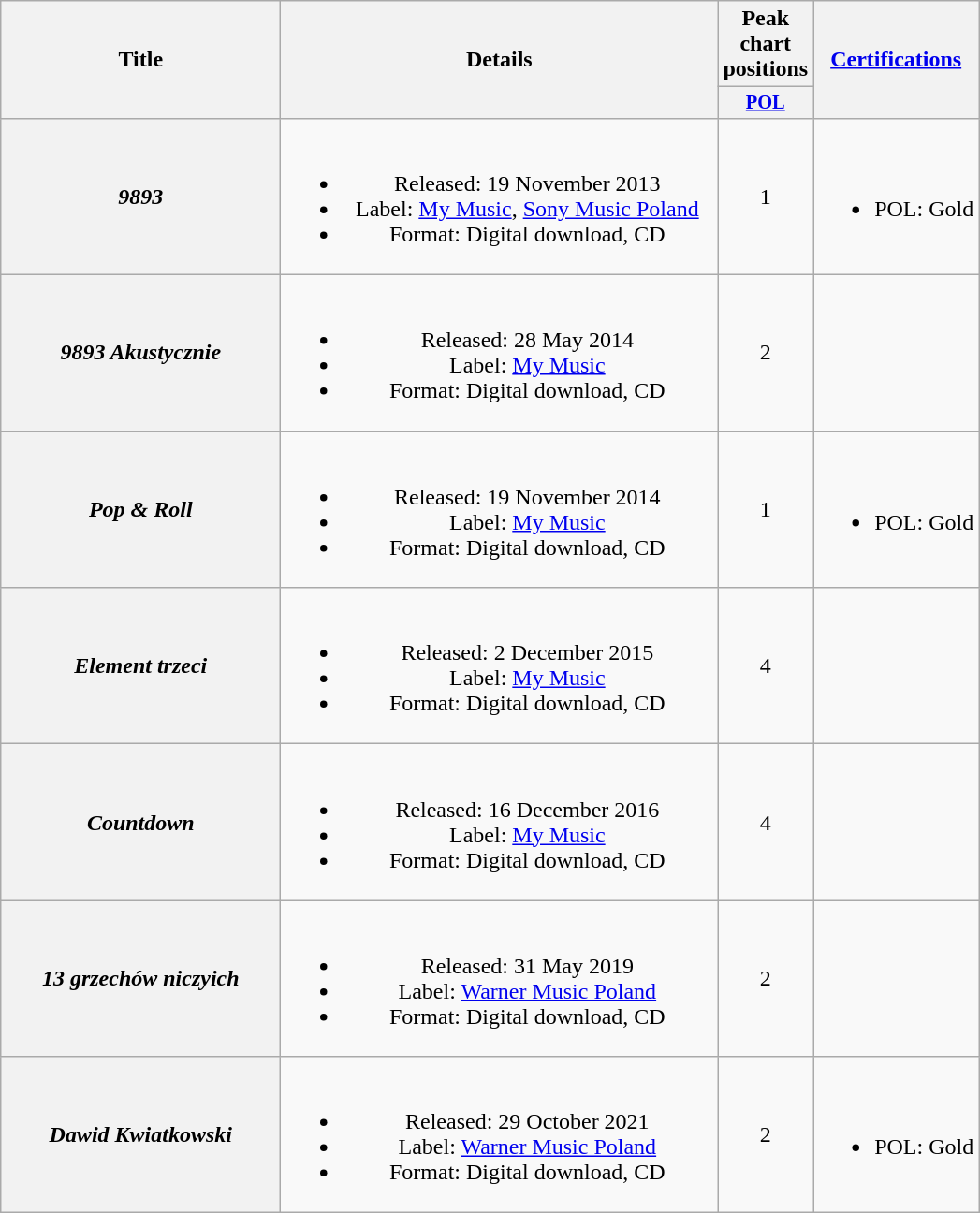<table class="wikitable plainrowheaders" style="text-align:center;" border="1">
<tr>
<th scope="col" rowspan="2" style="width:12em;">Title</th>
<th scope="col" rowspan="2" style="width:19em;">Details</th>
<th scope="col" colspan="1">Peak chart positions</th>
<th scope="col" rowspan="2"><a href='#'>Certifications</a></th>
</tr>
<tr>
<th scope="col" style="width:3em;font-size:85%;"><a href='#'>POL</a><br></th>
</tr>
<tr>
<th scope="row"><em>9893</em></th>
<td><br><ul><li>Released: 19 November 2013</li><li>Label: <a href='#'>My Music</a>, <a href='#'>Sony Music Poland</a></li><li>Format: Digital download, CD</li></ul></td>
<td>1</td>
<td><br><ul><li>POL: Gold</li></ul></td>
</tr>
<tr>
<th scope="row"><em>9893 Akustycznie</em></th>
<td><br><ul><li>Released: 28 May 2014</li><li>Label: <a href='#'>My Music</a></li><li>Format: Digital download, CD</li></ul></td>
<td>2</td>
<td></td>
</tr>
<tr>
<th scope="row"><em>Pop & Roll</em></th>
<td><br><ul><li>Released: 19 November 2014</li><li>Label: <a href='#'>My Music</a></li><li>Format: Digital download, CD</li></ul></td>
<td>1</td>
<td><br><ul><li>POL: Gold</li></ul></td>
</tr>
<tr>
<th scope="row"><em>Element trzeci</em></th>
<td><br><ul><li>Released: 2 December 2015</li><li>Label: <a href='#'>My Music</a></li><li>Format: Digital download, CD</li></ul></td>
<td>4</td>
<td></td>
</tr>
<tr>
<th scope="row"><em>Countdown</em></th>
<td><br><ul><li>Released: 16 December 2016</li><li>Label: <a href='#'>My Music</a></li><li>Format: Digital download, CD</li></ul></td>
<td>4</td>
<td></td>
</tr>
<tr>
<th scope="row"><em>13 grzechów niczyich</em></th>
<td><br><ul><li>Released: 31 May 2019</li><li>Label: <a href='#'>Warner Music Poland</a></li><li>Format: Digital download, CD</li></ul></td>
<td>2</td>
<td></td>
</tr>
<tr>
<th scope="row"><em>Dawid Kwiatkowski</em></th>
<td><br><ul><li>Released: 29 October 2021</li><li>Label: <a href='#'>Warner Music Poland</a></li><li>Format: Digital download, CD</li></ul></td>
<td>2</td>
<td><br><ul><li>POL: Gold</li></ul></td>
</tr>
</table>
